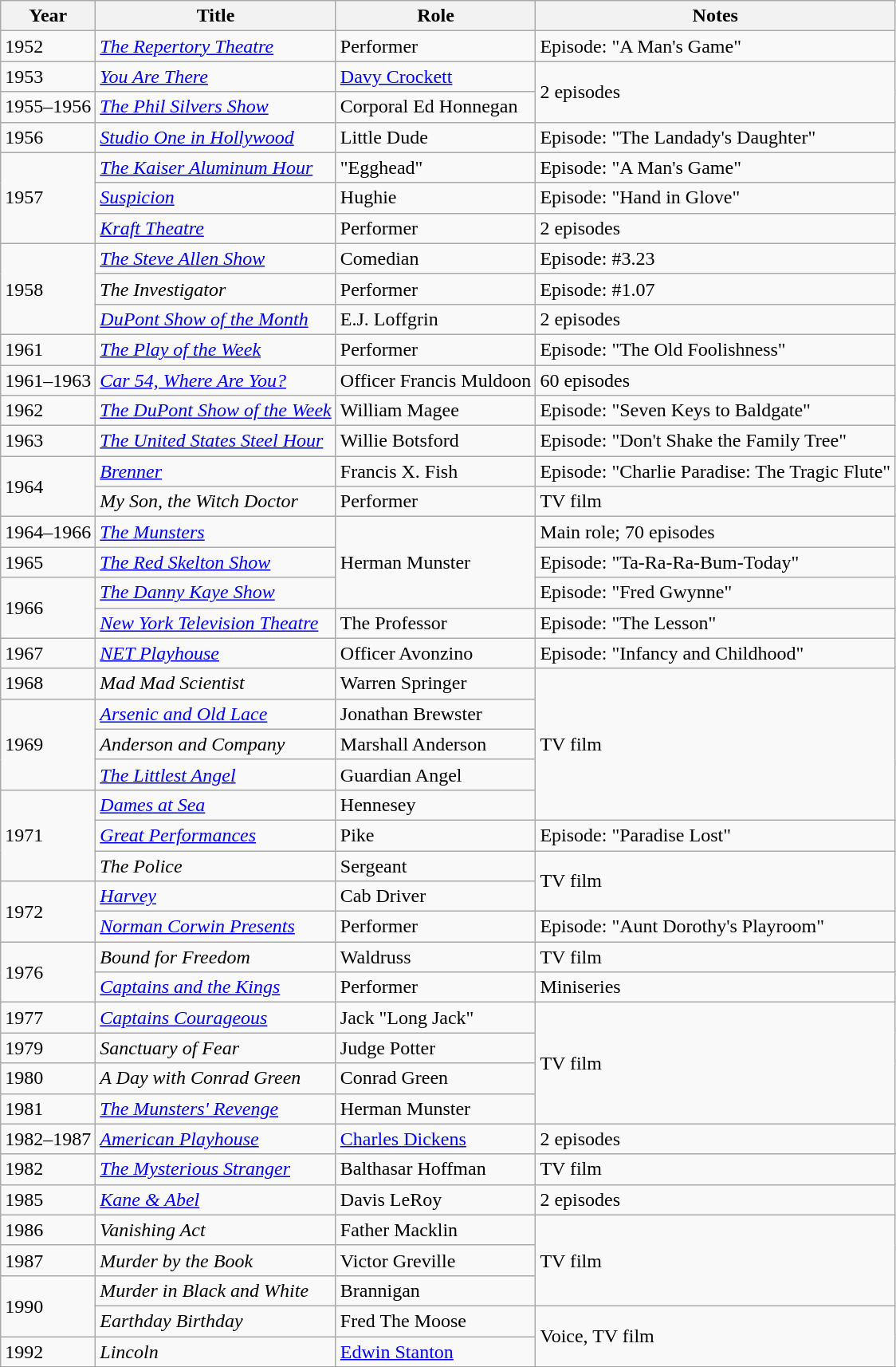<table class="wikitable">
<tr>
<th>Year</th>
<th>Title</th>
<th>Role</th>
<th>Notes</th>
</tr>
<tr>
<td>1952</td>
<td><em><a href='#'>The Repertory Theatre</a></em></td>
<td>Performer</td>
<td>Episode: "A Man's Game"</td>
</tr>
<tr>
<td>1953</td>
<td><em><a href='#'>You Are There</a></em></td>
<td><a href='#'>Davy Crockett</a></td>
<td rowspan="2">2 episodes</td>
</tr>
<tr>
<td>1955–1956</td>
<td><em><a href='#'>The Phil Silvers Show</a></em></td>
<td>Corporal Ed Honnegan</td>
</tr>
<tr>
<td>1956</td>
<td><em><a href='#'>Studio One in Hollywood</a></em></td>
<td>Little Dude</td>
<td>Episode: "The Landady's Daughter"</td>
</tr>
<tr>
<td rowspan="3">1957</td>
<td><em><a href='#'>The Kaiser Aluminum Hour</a></em></td>
<td>"Egghead"</td>
<td>Episode: "A Man's Game"</td>
</tr>
<tr>
<td><em><a href='#'>Suspicion</a></em></td>
<td>Hughie</td>
<td>Episode: "Hand in Glove"</td>
</tr>
<tr>
<td><em><a href='#'>Kraft Theatre</a></em></td>
<td>Performer</td>
<td>2 episodes</td>
</tr>
<tr>
<td rowspan="3">1958</td>
<td><em><a href='#'>The Steve Allen Show</a></em></td>
<td>Comedian</td>
<td>Episode: #3.23</td>
</tr>
<tr>
<td><em>The Investigator</em></td>
<td>Performer</td>
<td>Episode: #1.07</td>
</tr>
<tr>
<td><em><a href='#'>DuPont Show of the Month</a></em></td>
<td>E.J. Loffgrin</td>
<td>2 episodes</td>
</tr>
<tr>
<td>1961</td>
<td><em><a href='#'>The Play of the Week</a></em></td>
<td>Performer</td>
<td>Episode: "The Old Foolishness"</td>
</tr>
<tr>
<td>1961–1963</td>
<td><em><a href='#'>Car 54, Where Are You?</a></em></td>
<td>Officer Francis Muldoon</td>
<td>60 episodes</td>
</tr>
<tr>
<td>1962</td>
<td><em><a href='#'>The DuPont Show of the Week</a></em></td>
<td>William Magee</td>
<td>Episode: "Seven Keys to Baldgate"</td>
</tr>
<tr>
<td>1963</td>
<td><em><a href='#'>The United States Steel Hour</a></em></td>
<td>Willie Botsford</td>
<td>Episode: "Don't Shake the Family Tree"</td>
</tr>
<tr>
<td rowspan="2">1964</td>
<td><em><a href='#'>Brenner</a></em></td>
<td>Francis X. Fish</td>
<td>Episode: "Charlie Paradise: The Tragic Flute"</td>
</tr>
<tr>
<td><em>My Son, the Witch Doctor</em></td>
<td>Performer</td>
<td>TV film</td>
</tr>
<tr>
<td>1964–1966</td>
<td><em><a href='#'>The Munsters</a></em></td>
<td rowspan="3">Herman Munster</td>
<td>Main role; 70 episodes</td>
</tr>
<tr>
<td>1965</td>
<td><em><a href='#'>The Red Skelton Show</a></em></td>
<td>Episode: "Ta-Ra-Ra-Bum-Today"</td>
</tr>
<tr>
<td rowspan="2">1966</td>
<td><em><a href='#'>The Danny Kaye Show</a></em></td>
<td>Episode: "Fred Gwynne"</td>
</tr>
<tr>
<td><em><a href='#'>New York Television Theatre</a></em></td>
<td>The Professor</td>
<td>Episode: "The Lesson"</td>
</tr>
<tr>
<td>1967</td>
<td><em><a href='#'>NET Playhouse</a></em></td>
<td>Officer Avonzino</td>
<td>Episode: "Infancy and Childhood"</td>
</tr>
<tr>
<td>1968</td>
<td><em>Mad Mad Scientist</em></td>
<td>Warren Springer</td>
<td rowspan="5">TV film</td>
</tr>
<tr>
<td rowspan="3">1969</td>
<td><em><a href='#'>Arsenic and Old Lace</a></em></td>
<td>Jonathan Brewster</td>
</tr>
<tr>
<td><em>Anderson and Company</em></td>
<td>Marshall Anderson</td>
</tr>
<tr>
<td><em><a href='#'>The Littlest Angel</a></em></td>
<td>Guardian Angel</td>
</tr>
<tr>
<td rowspan="3">1971</td>
<td><em><a href='#'>Dames at Sea</a></em></td>
<td>Hennesey</td>
</tr>
<tr>
<td><em><a href='#'>Great Performances</a></em></td>
<td>Pike</td>
<td>Episode: "Paradise Lost"</td>
</tr>
<tr>
<td><em>The Police</em></td>
<td>Sergeant</td>
<td rowspan="2">TV film</td>
</tr>
<tr>
<td rowspan="2">1972</td>
<td><em><a href='#'>Harvey</a></em></td>
<td>Cab Driver</td>
</tr>
<tr>
<td><em><a href='#'>Norman Corwin Presents</a></em></td>
<td>Performer</td>
<td>Episode: "Aunt Dorothy's Playroom"</td>
</tr>
<tr>
<td rowspan="2">1976</td>
<td><em>Bound for Freedom</em></td>
<td>Waldruss</td>
<td>TV film</td>
</tr>
<tr>
<td><em><a href='#'>Captains and the Kings</a></em></td>
<td>Performer</td>
<td>Miniseries</td>
</tr>
<tr>
<td>1977</td>
<td><em><a href='#'>Captains Courageous</a></em></td>
<td>Jack "Long Jack"</td>
<td rowspan="4">TV film</td>
</tr>
<tr>
<td>1979</td>
<td><em>Sanctuary of Fear</em></td>
<td>Judge Potter</td>
</tr>
<tr>
<td>1980</td>
<td><em>A Day with Conrad Green</em></td>
<td>Conrad Green</td>
</tr>
<tr>
<td>1981</td>
<td><em><a href='#'>The Munsters' Revenge</a></em></td>
<td>Herman Munster</td>
</tr>
<tr>
<td>1982–1987</td>
<td><em><a href='#'>American Playhouse</a></em></td>
<td><a href='#'>Charles Dickens</a></td>
<td>2 episodes</td>
</tr>
<tr>
<td>1982</td>
<td><em><a href='#'>The Mysterious Stranger</a></em></td>
<td>Balthasar Hoffman</td>
<td>TV film</td>
</tr>
<tr>
<td>1985</td>
<td><em><a href='#'>Kane & Abel</a></em></td>
<td>Davis LeRoy</td>
<td>2 episodes</td>
</tr>
<tr>
<td>1986</td>
<td><em>Vanishing Act</em></td>
<td>Father Macklin</td>
<td rowspan="3">TV film</td>
</tr>
<tr>
<td>1987</td>
<td><em>Murder by the Book</em></td>
<td>Victor Greville</td>
</tr>
<tr>
<td rowspan="2">1990</td>
<td><em>Murder in Black and White</em></td>
<td>Brannigan</td>
</tr>
<tr>
<td><em>Earthday Birthday</em></td>
<td>Fred The Moose</td>
<td rowspan="2">Voice, TV film</td>
</tr>
<tr>
<td>1992</td>
<td><em>Lincoln</em></td>
<td><a href='#'>Edwin Stanton</a></td>
</tr>
</table>
